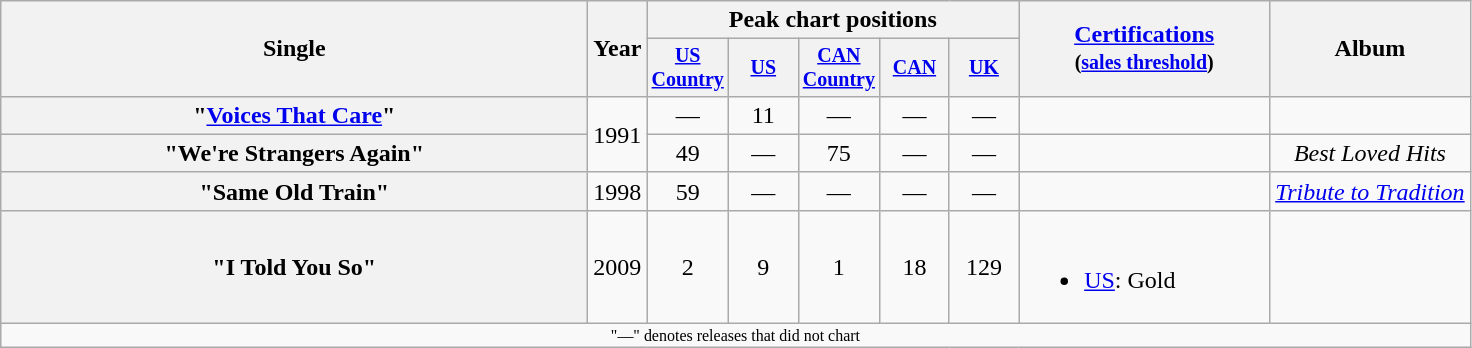<table class="wikitable plainrowheaders" style="text-align:center;">
<tr>
<th rowspan="2" style="width:24em;">Single</th>
<th rowspan="2" style="width:2em;">Year</th>
<th colspan="5">Peak chart positions</th>
<th rowspan="2" style="width:10em;"><a href='#'>Certifications</a><br><small>(<a href='#'>sales threshold</a>)</small></th>
<th rowspan="2">Album</th>
</tr>
<tr style="font-size:smaller;">
<th width="40"><a href='#'>US Country</a><br></th>
<th width="40"><a href='#'>US</a><br></th>
<th width="40"><a href='#'>CAN Country</a><br></th>
<th width="40"><a href='#'>CAN</a><br></th>
<th width="40"><a href='#'>UK</a><br></th>
</tr>
<tr>
<th scope="row">"<a href='#'>Voices That Care</a>"<br></th>
<td rowspan=2>1991</td>
<td>—</td>
<td>11</td>
<td>—</td>
<td>—</td>
<td>—</td>
<td></td>
<td></td>
</tr>
<tr>
<th scope="row">"We're Strangers Again"<br></th>
<td>49</td>
<td>—</td>
<td>75</td>
<td>—</td>
<td>—</td>
<td></td>
<td><em>Best Loved Hits</em></td>
</tr>
<tr>
<th scope="row">"Same Old Train"<br></th>
<td>1998</td>
<td>59</td>
<td>—</td>
<td>—</td>
<td>—</td>
<td>—</td>
<td></td>
<td><em><a href='#'>Tribute to Tradition</a></em></td>
</tr>
<tr>
<th scope="row">"I Told You So"<br></th>
<td>2009</td>
<td>2</td>
<td>9</td>
<td>1</td>
<td>18</td>
<td>129</td>
<td align="left"><br><ul><li><a href='#'>US</a>: Gold</li></ul></td>
<td></td>
</tr>
<tr>
<td colspan="10" style="font-size:8pt">"—" denotes releases that did not chart</td>
</tr>
</table>
